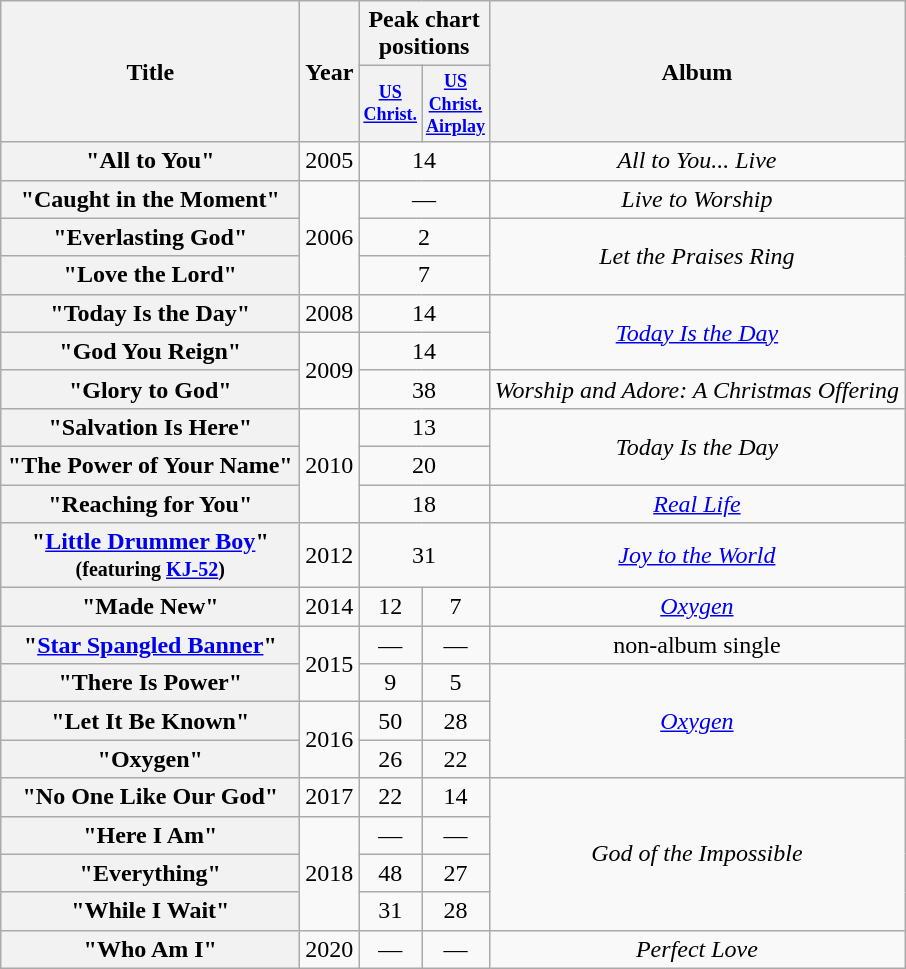<table class="wikitable plainrowheaders" style=text-align:center;>
<tr>
<th scope="col" rowspan="2" style="width:12em;">Title</th>
<th scope="col" rowspan="2">Year</th>
<th scope="col" colspan="2">Peak chart positions</th>
<th scope="col" rowspan="2">Album</th>
</tr>
<tr style="font-size:smaller;">
<th scope="col" style="width:3em;font-size:90%;"><a href='#'>US<br>Christ.</a><br></th>
<th scope="col" style="width:3em;font-size:90%;"><a href='#'>US<br>Christ.<br>Airplay</a><br></th>
</tr>
<tr>
<th scope="row">"All to You"</th>
<td>2005</td>
<td colspan="2">14</td>
<td><em>All to You... Live</em></td>
</tr>
<tr>
<th scope="row">"Caught in the Moment"</th>
<td rowspan="3">2006</td>
<td colspan="2">—</td>
<td><em>Live to Worship</em></td>
</tr>
<tr>
<th scope="row">"Everlasting God"</th>
<td colspan="2">2</td>
<td rowspan="2"><em>Let the Praises Ring</em></td>
</tr>
<tr>
<th scope="row">"Love the Lord"</th>
<td colspan="2">7</td>
</tr>
<tr>
<th scope="row">"Today Is the Day"</th>
<td>2008</td>
<td colspan="2">14</td>
<td rowspan="2"><em><a href='#'>Today Is the Day</a></em></td>
</tr>
<tr>
<th scope="row">"God You Reign"</th>
<td rowspan="2">2009</td>
<td colspan="2">14</td>
</tr>
<tr>
<th scope="row">"Glory to God"</th>
<td colspan="2">38</td>
<td><em>Worship and Adore: A Christmas Offering</em></td>
</tr>
<tr>
<th scope="row">"Salvation Is Here"</th>
<td rowspan="3">2010</td>
<td colspan="2">13</td>
<td rowspan="2"><em>Today Is the Day</em></td>
</tr>
<tr>
<th scope="row">"The Power of Your Name"</th>
<td colspan="2">20</td>
</tr>
<tr>
<th scope="row">"Reaching for You"</th>
<td colspan="2">18</td>
<td><em><a href='#'>Real Life</a></em></td>
</tr>
<tr>
<th scope="row">"<a href='#'>Little Drummer Boy</a>"<br><small>(featuring <a href='#'>KJ-52</a>)</small></th>
<td>2012</td>
<td colspan="2">31</td>
<td><em><a href='#'>Joy to the World</a></em></td>
</tr>
<tr>
<th scope="row">"Made New"</th>
<td>2014</td>
<td>12</td>
<td>7</td>
<td><em><a href='#'>Oxygen</a></em></td>
</tr>
<tr>
<th scope="row">"<a href='#'>Star Spangled Banner</a>"</th>
<td rowspan="2">2015</td>
<td>—</td>
<td>—</td>
<td>non-album single</td>
</tr>
<tr>
<th scope="row">"There Is Power"</th>
<td>9</td>
<td>5</td>
<td rowspan="3"><em><a href='#'>Oxygen</a></em></td>
</tr>
<tr>
<th scope="row">"Let It Be Known"</th>
<td rowspan="2">2016</td>
<td>50</td>
<td>28</td>
</tr>
<tr>
<th scope="row">"Oxygen"</th>
<td>26</td>
<td>22</td>
</tr>
<tr>
<th scope="row">"No One Like Our God"</th>
<td>2017</td>
<td>22</td>
<td>14</td>
<td rowspan="4"><em>God of the Impossible</em></td>
</tr>
<tr>
<th scope="row">"Here I Am"</th>
<td rowspan="3">2018</td>
<td>—</td>
<td>—</td>
</tr>
<tr>
<th scope="row">"Everything"</th>
<td>48</td>
<td>27</td>
</tr>
<tr>
<th scope="row">"While I Wait"</th>
<td>31</td>
<td>28</td>
</tr>
<tr>
<th scope="row">"Who Am I"</th>
<td>2020</td>
<td>—</td>
<td>—</td>
<td><em>Perfect Love</em></td>
</tr>
</table>
